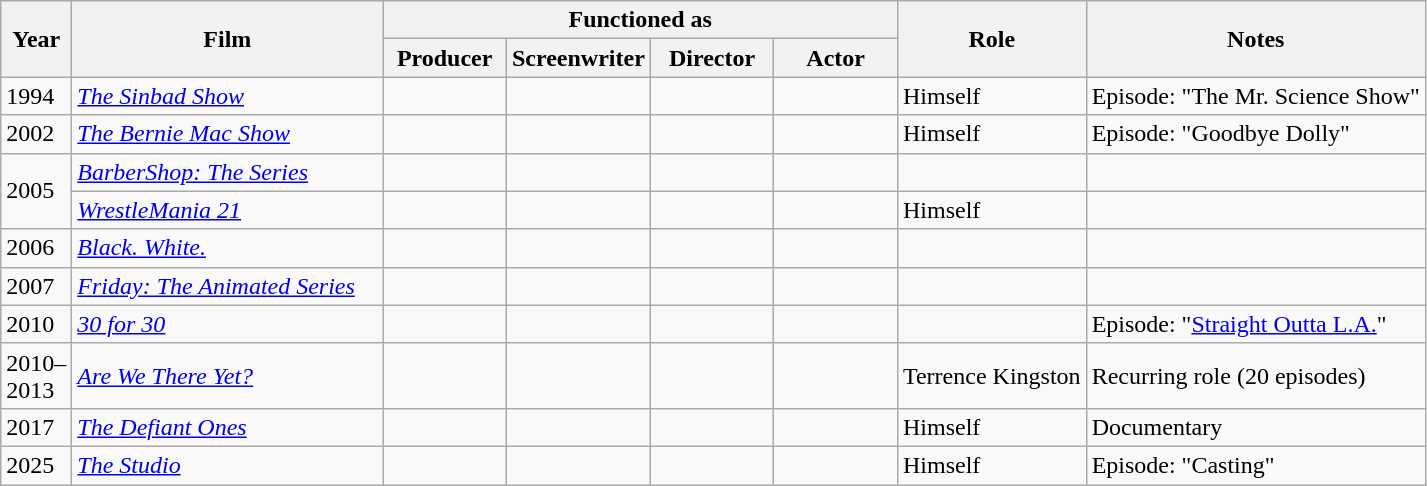<table class="wikitable sortable" style="margin-right: 0;">
<tr>
<th rowspan="2" style="width:33px;">Year</th>
<th rowspan="2" style="width:200px;">Film</th>
<th colspan="4">Functioned as</th>
<th rowspan="2">Role</th>
<th rowspan="2">Notes</th>
</tr>
<tr>
<th style="width:75px;">Producer</th>
<th style="width:75px;">Screenwriter</th>
<th style="width:75px;">Director</th>
<th style="width:75px;">Actor</th>
</tr>
<tr>
<td>1994</td>
<td><em><a href='#'>The Sinbad Show</a></em></td>
<td></td>
<td></td>
<td></td>
<td></td>
<td>Himself</td>
<td>Episode: "The Mr. Science Show"</td>
</tr>
<tr>
<td>2002</td>
<td><em><a href='#'>The Bernie Mac Show</a></em></td>
<td></td>
<td></td>
<td></td>
<td></td>
<td>Himself</td>
<td>Episode: "Goodbye Dolly"</td>
</tr>
<tr>
<td rowspan="2">2005</td>
<td><em><a href='#'>BarberShop: The Series</a></em></td>
<td></td>
<td></td>
<td></td>
<td></td>
<td></td>
<td></td>
</tr>
<tr>
<td><em><a href='#'>WrestleMania 21</a></em></td>
<td></td>
<td></td>
<td></td>
<td></td>
<td>Himself</td>
<td></td>
</tr>
<tr>
<td>2006</td>
<td><em><a href='#'>Black. White.</a></em></td>
<td></td>
<td></td>
<td></td>
<td></td>
<td></td>
<td></td>
</tr>
<tr>
<td>2007</td>
<td><em><a href='#'>Friday: The Animated Series</a></em></td>
<td></td>
<td></td>
<td></td>
<td></td>
<td></td>
<td></td>
</tr>
<tr>
<td>2010</td>
<td><em><a href='#'>30 for 30</a></em></td>
<td></td>
<td></td>
<td></td>
<td></td>
<td></td>
<td>Episode: "<a href='#'>Straight Outta L.A.</a>"</td>
</tr>
<tr>
<td>2010–2013</td>
<td><em><a href='#'>Are We There Yet?</a></em></td>
<td></td>
<td></td>
<td></td>
<td></td>
<td>Terrence Kingston</td>
<td>Recurring role (20 episodes)</td>
</tr>
<tr>
<td>2017</td>
<td><em><a href='#'>The Defiant Ones</a></em></td>
<td></td>
<td></td>
<td></td>
<td></td>
<td>Himself</td>
<td>Documentary</td>
</tr>
<tr>
<td>2025</td>
<td><em><a href='#'>The Studio</a></em></td>
<td></td>
<td></td>
<td></td>
<td></td>
<td>Himself</td>
<td>Episode: "Casting"</td>
</tr>
</table>
